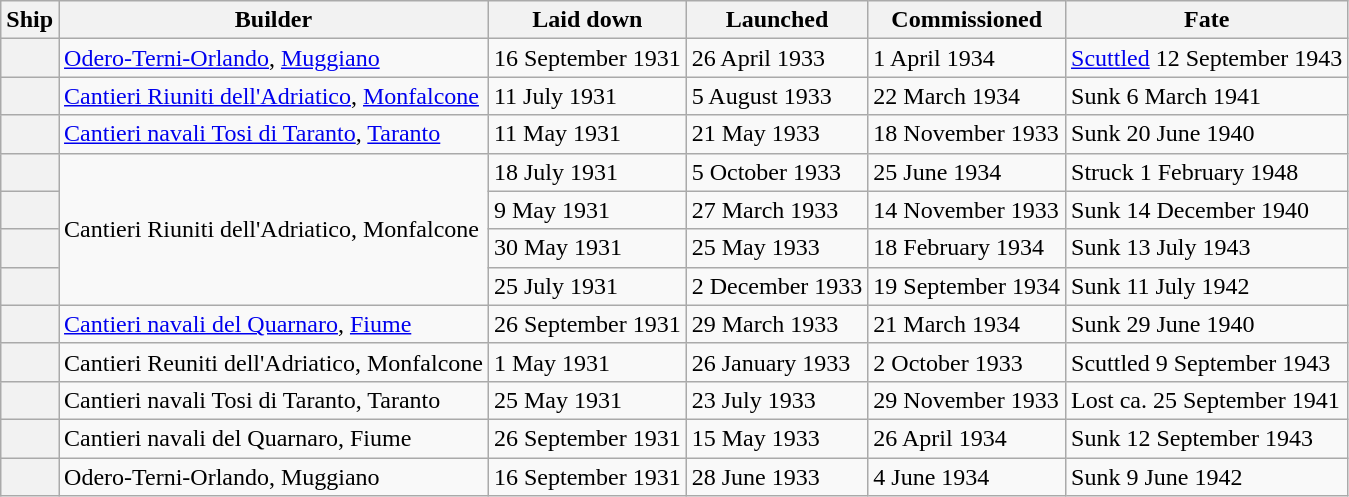<table class="wikitable sortable plainrowheaders">
<tr>
<th scope="col">Ship</th>
<th scope="col">Builder</th>
<th scope="col">Laid down</th>
<th scope="col">Launched</th>
<th scope="col">Commissioned</th>
<th scope="col">Fate</th>
</tr>
<tr>
<th scope="row"></th>
<td><a href='#'>Odero-Terni-Orlando</a>, <a href='#'>Muggiano</a></td>
<td>16 September 1931</td>
<td>26 April 1933</td>
<td>1 April 1934</td>
<td><a href='#'>Scuttled</a> 12 September 1943</td>
</tr>
<tr>
<th scope="row"></th>
<td><a href='#'>Cantieri Riuniti dell'Adriatico</a>, <a href='#'>Monfalcone</a></td>
<td>11 July 1931</td>
<td>5 August 1933</td>
<td>22 March 1934</td>
<td>Sunk 6 March 1941</td>
</tr>
<tr>
<th scope="row"></th>
<td><a href='#'>Cantieri navali Tosi di Taranto</a>, <a href='#'>Taranto</a></td>
<td>11 May 1931</td>
<td>21 May 1933</td>
<td>18 November 1933</td>
<td>Sunk 20 June 1940</td>
</tr>
<tr>
<th scope="row"></th>
<td rowspan=4>Cantieri Riuniti dell'Adriatico, Monfalcone</td>
<td>18 July 1931</td>
<td>5 October 1933</td>
<td>25 June 1934</td>
<td>Struck 1 February 1948</td>
</tr>
<tr>
<th scope="row"></th>
<td>9 May 1931</td>
<td>27 March 1933</td>
<td>14 November 1933</td>
<td>Sunk 14 December 1940</td>
</tr>
<tr>
<th scope="row"></th>
<td>30 May 1931</td>
<td>25 May 1933</td>
<td>18 February 1934</td>
<td>Sunk 13 July 1943</td>
</tr>
<tr>
<th scope="row"></th>
<td>25 July 1931</td>
<td>2 December 1933</td>
<td>19 September 1934</td>
<td>Sunk 11 July 1942</td>
</tr>
<tr>
<th scope="row"></th>
<td><a href='#'>Cantieri navali del Quarnaro</a>, <a href='#'>Fiume</a></td>
<td>26 September 1931</td>
<td>29 March 1933</td>
<td>21 March 1934</td>
<td>Sunk 29 June 1940</td>
</tr>
<tr>
<th scope="row"></th>
<td>Cantieri Reuniti dell'Adriatico, Monfalcone</td>
<td>1 May 1931</td>
<td>26 January 1933</td>
<td>2 October 1933</td>
<td>Scuttled 9 September 1943</td>
</tr>
<tr>
<th scope="row"></th>
<td>Cantieri navali Tosi di Taranto, Taranto</td>
<td>25 May 1931</td>
<td>23 July 1933</td>
<td>29 November 1933</td>
<td>Lost ca. 25 September 1941</td>
</tr>
<tr>
<th scope="row"></th>
<td>Cantieri navali del Quarnaro, Fiume</td>
<td>26 September 1931</td>
<td>15 May 1933</td>
<td>26 April 1934</td>
<td>Sunk 12 September 1943</td>
</tr>
<tr>
<th scope="row"></th>
<td>Odero-Terni-Orlando, Muggiano</td>
<td>16 September 1931</td>
<td>28 June 1933</td>
<td>4 June 1934</td>
<td>Sunk 9 June 1942</td>
</tr>
</table>
